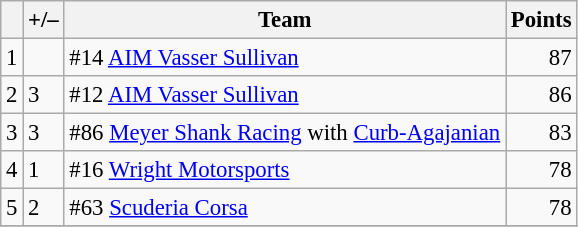<table class="wikitable" style="font-size: 95%;">
<tr>
<th scope="col"></th>
<th scope="col">+/–</th>
<th scope="col">Team</th>
<th scope="col">Points</th>
</tr>
<tr>
<td align=center>1</td>
<td align="left"></td>
<td> #14 <a href='#'>AIM Vasser Sullivan</a></td>
<td align=right>87</td>
</tr>
<tr>
<td align=center>2</td>
<td align="left"> 3</td>
<td> #12 <a href='#'>AIM Vasser Sullivan</a></td>
<td align=right>86</td>
</tr>
<tr>
<td align=center>3</td>
<td align="left"> 3</td>
<td> #86 <a href='#'>Meyer Shank Racing</a> with <a href='#'>Curb-Agajanian</a></td>
<td align=right>83</td>
</tr>
<tr>
<td align=center>4</td>
<td align="left"> 1</td>
<td> #16 <a href='#'>Wright Motorsports</a></td>
<td align=right>78</td>
</tr>
<tr>
<td align=center>5</td>
<td align="left"> 2</td>
<td> #63 <a href='#'>Scuderia Corsa</a></td>
<td align=right>78</td>
</tr>
<tr>
</tr>
</table>
